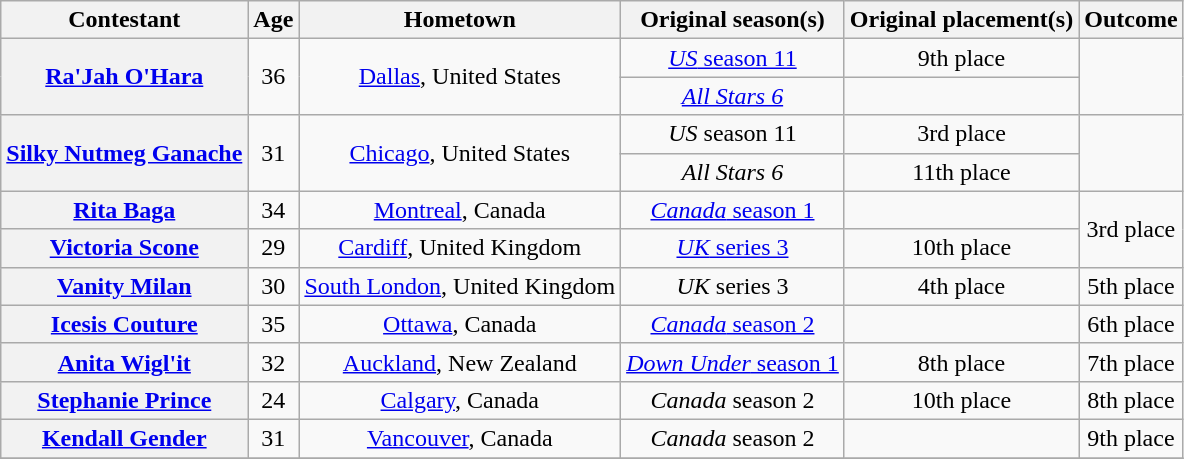<table class="wikitable sortable" style="text-align:center">
<tr>
<th scope="col">Contestant</th>
<th scope="col">Age</th>
<th scope="col">Hometown</th>
<th scope="col">Original season(s)</th>
<th scope="col">Original placement(s)</th>
<th scope="col">Outcome</th>
</tr>
<tr>
<th scope="row" rowspan="2"><a href='#'>Ra'Jah O'Hara</a></th>
<td rowspan="2">36</td>
<td rowspan="2"><a href='#'>Dallas</a>, United States</td>
<td><a href='#'><em>US</em> season 11</a></td>
<td>9th place</td>
<td rowspan="2"></td>
</tr>
<tr>
<td><a href='#'><em>All Stars 6</em></a></td>
<td></td>
</tr>
<tr>
<th scope="row" rowspan="2" nowrap><a href='#'>Silky Nutmeg Ganache</a></th>
<td rowspan="2">31</td>
<td rowspan="2"><a href='#'>Chicago</a>, United States</td>
<td><em>US</em> season 11</td>
<td>3rd place</td>
<td rowspan="2"></td>
</tr>
<tr>
<td><em>All Stars 6</em></td>
<td>11th place</td>
</tr>
<tr>
<th scope="row"><a href='#'>Rita Baga</a></th>
<td>34</td>
<td><a href='#'>Montreal</a>, Canada</td>
<td><a href='#'><em>Canada</em> season 1</a></td>
<td></td>
<td rowspan="2">3rd place</td>
</tr>
<tr>
<th scope="row"><a href='#'>Victoria Scone</a></th>
<td>29</td>
<td><a href='#'>Cardiff</a>, United Kingdom</td>
<td><a href='#'><em>UK</em> series 3</a></td>
<td>10th place</td>
</tr>
<tr>
<th scope="row"><a href='#'>Vanity Milan</a></th>
<td>30</td>
<td nowrap><a href='#'>South London</a>, United Kingdom</td>
<td><em>UK</em> series 3</td>
<td>4th place</td>
<td>5th place</td>
</tr>
<tr>
<th scope="row"><a href='#'>Icesis Couture</a></th>
<td>35</td>
<td><a href='#'>Ottawa</a>, Canada</td>
<td><a href='#'><em>Canada</em> season 2</a></td>
<td></td>
<td>6th place</td>
</tr>
<tr>
<th scope="row"><a href='#'>Anita Wigl'it</a></th>
<td>32</td>
<td><a href='#'>Auckland</a>, New Zealand</td>
<td nowrap><a href='#'><em>Down Under</em> season 1</a></td>
<td>8th place</td>
<td>7th place</td>
</tr>
<tr>
<th scope="row"><a href='#'>Stephanie Prince</a></th>
<td>24</td>
<td><a href='#'>Calgary</a>, Canada</td>
<td><em>Canada</em> season 2</td>
<td>10th place</td>
<td>8th place</td>
</tr>
<tr>
<th scope="row"><a href='#'>Kendall Gender</a></th>
<td>31</td>
<td><a href='#'>Vancouver</a>, Canada</td>
<td><em>Canada</em> season 2</td>
<td nowrap></td>
<td>9th place</td>
</tr>
<tr>
</tr>
</table>
